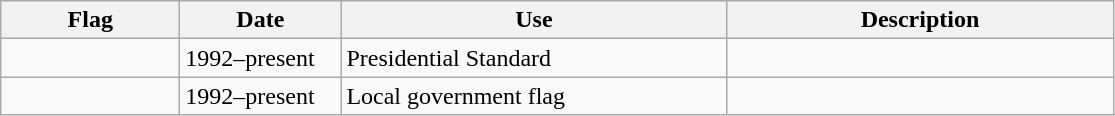<table class="wikitable" style="background: #f9f9f9">
<tr>
<th width="112">Flag</th>
<th width="100">Date</th>
<th width="250">Use</th>
<th width="250">Description</th>
</tr>
<tr>
<td></td>
<td>1992–present</td>
<td>Presidential Standard</td>
<td></td>
</tr>
<tr>
<td></td>
<td>1992–present</td>
<td>Local government flag</td>
<td></td>
</tr>
</table>
